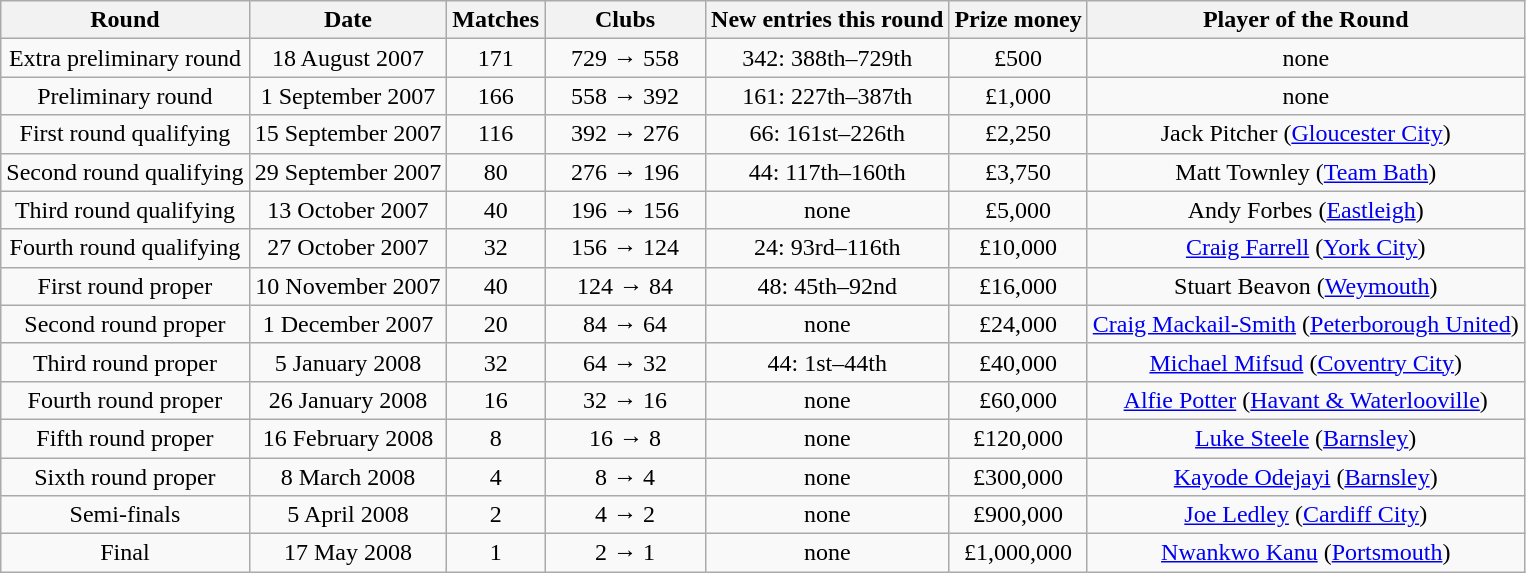<table class="wikitable" style="text-align:center">
<tr>
<th>Round</th>
<th>Date</th>
<th>Matches</th>
<th width=100>Clubs</th>
<th>New entries this round</th>
<th>Prize money</th>
<th>Player of the Round</th>
</tr>
<tr>
<td>Extra preliminary round</td>
<td>18 August 2007</td>
<td>171</td>
<td>729 → 558</td>
<td>342: 388th–729th</td>
<td>£500</td>
<td>none</td>
</tr>
<tr>
<td>Preliminary round</td>
<td>1 September 2007</td>
<td>166</td>
<td>558 → 392</td>
<td>161: 227th–387th</td>
<td>£1,000</td>
<td>none</td>
</tr>
<tr>
<td>First round qualifying</td>
<td>15 September 2007</td>
<td>116</td>
<td>392 → 276</td>
<td>66: 161st–226th</td>
<td>£2,250</td>
<td>Jack Pitcher (<a href='#'>Gloucester City</a>)</td>
</tr>
<tr>
<td>Second round qualifying</td>
<td>29 September 2007</td>
<td>80</td>
<td>276 → 196</td>
<td>44: 117th–160th</td>
<td>£3,750</td>
<td>Matt Townley (<a href='#'>Team Bath</a>)</td>
</tr>
<tr>
<td>Third round qualifying</td>
<td>13 October 2007</td>
<td>40</td>
<td>196 → 156</td>
<td>none</td>
<td>£5,000</td>
<td>Andy Forbes (<a href='#'>Eastleigh</a>)</td>
</tr>
<tr>
<td>Fourth round qualifying</td>
<td>27 October 2007</td>
<td>32</td>
<td>156 → 124</td>
<td>24: 93rd–116th</td>
<td>£10,000</td>
<td><a href='#'>Craig Farrell</a> (<a href='#'>York City</a>)</td>
</tr>
<tr>
<td>First round proper</td>
<td>10 November 2007</td>
<td>40</td>
<td>124 → 84</td>
<td>48: 45th–92nd</td>
<td>£16,000</td>
<td>Stuart Beavon (<a href='#'>Weymouth</a>)</td>
</tr>
<tr>
<td>Second round proper</td>
<td>1 December 2007</td>
<td>20</td>
<td>84 → 64</td>
<td>none</td>
<td>£24,000</td>
<td><a href='#'>Craig Mackail-Smith</a> (<a href='#'>Peterborough United</a>)</td>
</tr>
<tr>
<td>Third round proper</td>
<td>5 January 2008</td>
<td>32</td>
<td>64 → 32</td>
<td>44: 1st–44th</td>
<td>£40,000</td>
<td><a href='#'>Michael Mifsud</a> (<a href='#'>Coventry City</a>)</td>
</tr>
<tr>
<td>Fourth round proper</td>
<td>26 January 2008</td>
<td>16</td>
<td>32 → 16</td>
<td>none</td>
<td>£60,000</td>
<td><a href='#'>Alfie Potter</a> (<a href='#'>Havant & Waterlooville</a>)</td>
</tr>
<tr>
<td>Fifth round proper</td>
<td>16 February 2008</td>
<td>8</td>
<td>16 → 8</td>
<td>none</td>
<td>£120,000</td>
<td><a href='#'>Luke Steele</a> (<a href='#'>Barnsley</a>)</td>
</tr>
<tr>
<td>Sixth round proper</td>
<td>8 March 2008</td>
<td>4</td>
<td>8 → 4</td>
<td>none</td>
<td>£300,000</td>
<td><a href='#'>Kayode Odejayi</a> (<a href='#'>Barnsley</a>)</td>
</tr>
<tr>
<td>Semi-finals</td>
<td>5 April 2008</td>
<td>2</td>
<td>4 → 2</td>
<td>none</td>
<td>£900,000</td>
<td><a href='#'>Joe Ledley</a> (<a href='#'>Cardiff City</a>)</td>
</tr>
<tr>
<td>Final</td>
<td>17 May 2008</td>
<td>1</td>
<td>2 → 1</td>
<td>none</td>
<td>£1,000,000</td>
<td><a href='#'>Nwankwo Kanu</a> (<a href='#'>Portsmouth</a>)</td>
</tr>
</table>
